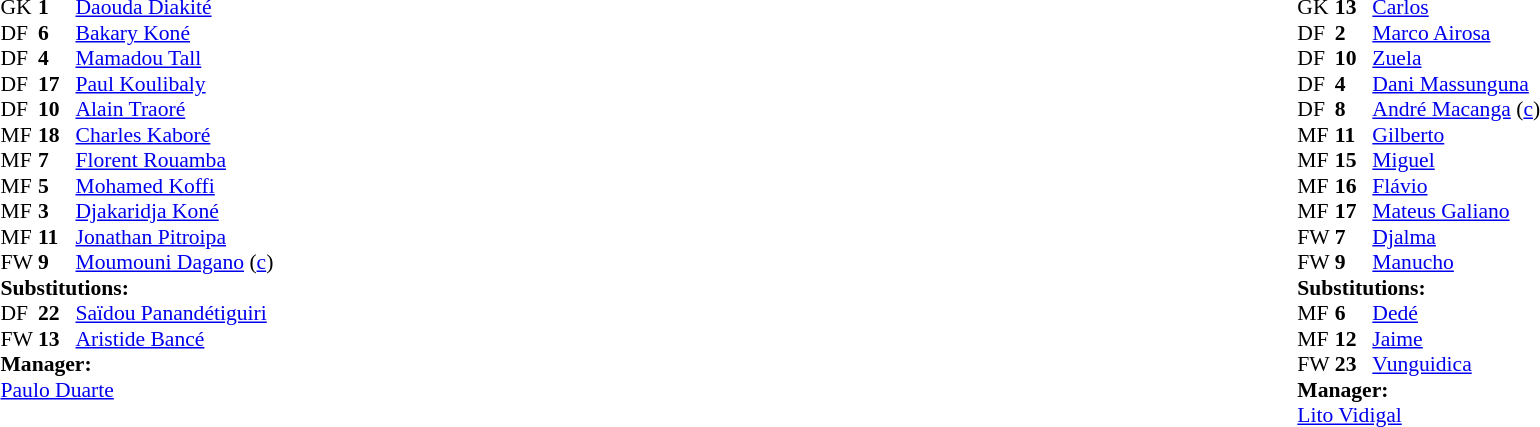<table width="100%">
<tr>
<td valign="top" width="50%"><br><table style="font-size: 90%" cellspacing="0" cellpadding="0">
<tr>
<th width="25"></th>
<th width="25"></th>
</tr>
<tr>
<td>GK</td>
<td><strong>1</strong></td>
<td><a href='#'>Daouda Diakité</a></td>
</tr>
<tr>
<td>DF</td>
<td><strong>6</strong></td>
<td><a href='#'>Bakary Koné</a></td>
</tr>
<tr>
<td>DF</td>
<td><strong>4</strong></td>
<td><a href='#'>Mamadou Tall</a></td>
<td></td>
</tr>
<tr>
<td>DF</td>
<td><strong>17</strong></td>
<td><a href='#'>Paul Koulibaly</a></td>
<td></td>
<td></td>
</tr>
<tr>
<td>DF</td>
<td><strong>10</strong></td>
<td><a href='#'>Alain Traoré</a></td>
</tr>
<tr>
<td>MF</td>
<td><strong>18</strong></td>
<td><a href='#'>Charles Kaboré</a></td>
</tr>
<tr>
<td>MF</td>
<td><strong>7</strong></td>
<td><a href='#'>Florent Rouamba</a></td>
<td></td>
<td></td>
</tr>
<tr>
<td>MF</td>
<td><strong>5</strong></td>
<td><a href='#'>Mohamed Koffi</a></td>
<td></td>
</tr>
<tr>
<td>MF</td>
<td><strong>3</strong></td>
<td><a href='#'>Djakaridja Koné</a></td>
</tr>
<tr>
<td>MF</td>
<td><strong>11</strong></td>
<td><a href='#'>Jonathan Pitroipa</a></td>
</tr>
<tr>
<td>FW</td>
<td><strong>9</strong></td>
<td><a href='#'>Moumouni Dagano</a> (<a href='#'>c</a>)</td>
</tr>
<tr>
<td colspan=3><strong>Substitutions:</strong></td>
</tr>
<tr>
<td>DF</td>
<td><strong>22</strong></td>
<td><a href='#'>Saïdou Panandétiguiri</a></td>
<td></td>
<td></td>
</tr>
<tr>
<td>FW</td>
<td><strong>13</strong></td>
<td><a href='#'>Aristide Bancé</a></td>
<td></td>
<td></td>
</tr>
<tr>
<td colspan=3><strong>Manager:</strong></td>
</tr>
<tr>
<td colspan=3> <a href='#'>Paulo Duarte</a></td>
</tr>
</table>
</td>
<td valign="top"></td>
<td valign="top" width="50%"><br><table style="font-size: 90%" cellspacing="0" cellpadding="0" align="center">
<tr>
<th width=25></th>
<th width=25></th>
</tr>
<tr>
<td>GK</td>
<td><strong>13</strong></td>
<td><a href='#'>Carlos</a></td>
<td></td>
</tr>
<tr>
<td>DF</td>
<td><strong>2</strong></td>
<td><a href='#'>Marco Airosa</a></td>
</tr>
<tr>
<td>DF</td>
<td><strong>10</strong></td>
<td><a href='#'>Zuela</a></td>
</tr>
<tr>
<td>DF</td>
<td><strong>4</strong></td>
<td><a href='#'>Dani Massunguna</a></td>
</tr>
<tr>
<td>DF</td>
<td><strong>8</strong></td>
<td><a href='#'>André Macanga</a> (<a href='#'>c</a>)</td>
<td></td>
<td></td>
</tr>
<tr>
<td>MF</td>
<td><strong>11</strong></td>
<td><a href='#'>Gilberto</a></td>
</tr>
<tr>
<td>MF</td>
<td><strong>15</strong></td>
<td><a href='#'>Miguel</a></td>
</tr>
<tr>
<td>MF</td>
<td><strong>16</strong></td>
<td><a href='#'>Flávio</a></td>
<td></td>
<td></td>
</tr>
<tr>
<td>MF</td>
<td><strong>17</strong></td>
<td><a href='#'>Mateus Galiano</a></td>
<td></td>
</tr>
<tr>
<td>FW</td>
<td><strong>7</strong></td>
<td><a href='#'>Djalma</a></td>
<td></td>
<td></td>
</tr>
<tr>
<td>FW</td>
<td><strong>9</strong></td>
<td><a href='#'>Manucho</a></td>
</tr>
<tr>
<td colspan=3><strong>Substitutions:</strong></td>
</tr>
<tr>
<td>MF</td>
<td><strong>6</strong></td>
<td><a href='#'>Dedé</a></td>
<td></td>
<td></td>
</tr>
<tr>
<td>MF</td>
<td><strong>12</strong></td>
<td><a href='#'>Jaime</a></td>
<td></td>
<td></td>
</tr>
<tr>
<td>FW</td>
<td><strong>23</strong></td>
<td><a href='#'>Vunguidica</a></td>
<td></td>
<td></td>
</tr>
<tr>
<td colspan=3><strong>Manager:</strong></td>
</tr>
<tr>
<td colspan=3><a href='#'>Lito Vidigal</a></td>
</tr>
</table>
</td>
</tr>
</table>
